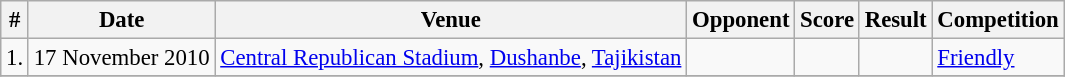<table class="wikitable" style="font-size:95%;">
<tr>
<th>#</th>
<th>Date</th>
<th>Venue</th>
<th>Opponent</th>
<th>Score</th>
<th>Result</th>
<th>Competition</th>
</tr>
<tr>
<td>1.</td>
<td>17 November 2010</td>
<td><a href='#'>Central Republican Stadium</a>, <a href='#'>Dushanbe</a>, <a href='#'>Tajikistan</a></td>
<td></td>
<td></td>
<td></td>
<td><a href='#'>Friendly</a></td>
</tr>
<tr>
</tr>
</table>
